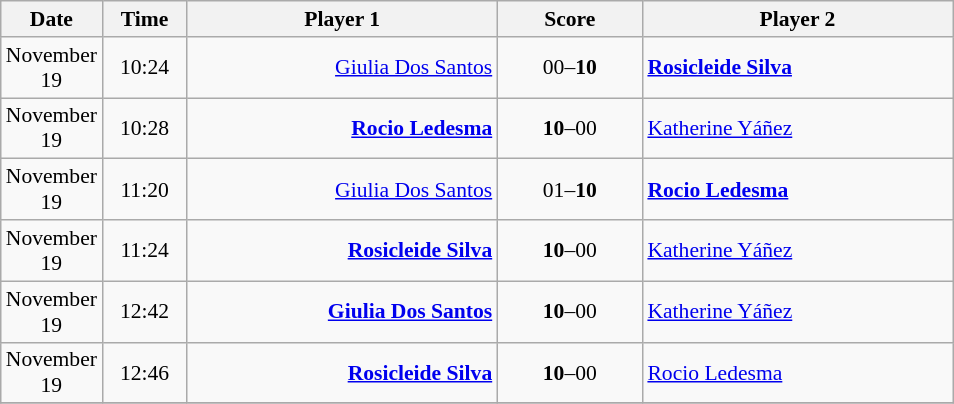<table class="wikitable" style="font-size:90%; text-align:center">
<tr>
<th width="50">Date</th>
<th width="50">Time</th>
<th width="200">Player 1</th>
<th width="90">Score</th>
<th width="200">Player 2</th>
</tr>
<tr>
<td>November 19</td>
<td>10:24</td>
<td align="right"><a href='#'>Giulia Dos Santos</a> </td>
<td>00–<strong>10</strong></td>
<td align="left"><strong> <a href='#'>Rosicleide Silva</a></strong></td>
</tr>
<tr>
<td>November 19</td>
<td>10:28</td>
<td align="right"><strong><a href='#'>Rocio Ledesma</a> </strong></td>
<td><strong>10</strong>–00</td>
<td align="left"> <a href='#'>Katherine Yáñez</a></td>
</tr>
<tr>
<td>November 19</td>
<td>11:20</td>
<td align="right"><a href='#'>Giulia Dos Santos</a> </td>
<td>01–<strong>10</strong></td>
<td align="left"><strong> <a href='#'>Rocio Ledesma</a></strong></td>
</tr>
<tr>
<td>November 19</td>
<td>11:24</td>
<td align="right"><strong><a href='#'>Rosicleide Silva</a> </strong></td>
<td><strong>10</strong>–00</td>
<td align="left"> <a href='#'>Katherine Yáñez</a></td>
</tr>
<tr>
<td>November 19</td>
<td>12:42</td>
<td align="right"><strong><a href='#'>Giulia Dos Santos</a> </strong></td>
<td><strong>10</strong>–00</td>
<td align="left"> <a href='#'>Katherine Yáñez</a></td>
</tr>
<tr>
<td>November 19</td>
<td>12:46</td>
<td align="right"><strong><a href='#'>Rosicleide Silva</a> </strong></td>
<td><strong>10</strong>–00</td>
<td align="left"> <a href='#'>Rocio Ledesma</a></td>
</tr>
<tr>
</tr>
</table>
